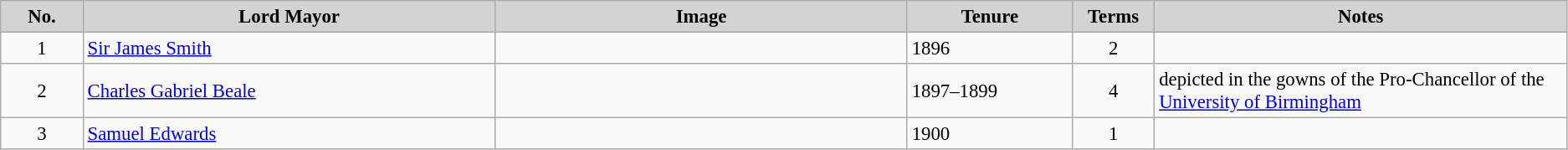<table class="wikitable" style="font-size:95%; ">
<tr>
<th ! style="background:#d3d3d3; width:5%;">No.</th>
<th style="background:#d3d3d3; width:25%;">Lord Mayor</th>
<th style="background:#d3d3d3; width:25%;">Image</th>
<th style="background:#d3d3d3; width:10%;">Tenure</th>
<th style="background:#d3d3d3; width:5%;">Terms</th>
<th style="background:#d3d3d3; width:25%;">Notes</th>
</tr>
<tr>
<td align=center>1</td>
<td><a href='#'>Sir James Smith</a></td>
<td></td>
<td>1896</td>
<td align=center>2</td>
<td></td>
</tr>
<tr>
<td align=center>2</td>
<td><a href='#'>Charles Gabriel Beale</a></td>
<td></td>
<td>1897–1899</td>
<td align=center>4</td>
<td>depicted in the gowns of the Pro-Chancellor of the <a href='#'>University of Birmingham</a></td>
</tr>
<tr>
<td align=center>3</td>
<td><a href='#'>Samuel Edwards</a></td>
<td></td>
<td>1900</td>
<td align=center>1</td>
<td></td>
</tr>
</table>
